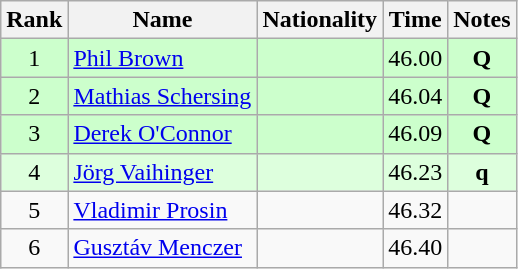<table class="wikitable sortable" style="text-align:center">
<tr>
<th>Rank</th>
<th>Name</th>
<th>Nationality</th>
<th>Time</th>
<th>Notes</th>
</tr>
<tr bgcolor=ccffcc>
<td>1</td>
<td align=left><a href='#'>Phil Brown</a></td>
<td align=left></td>
<td>46.00</td>
<td><strong>Q</strong></td>
</tr>
<tr bgcolor=ccffcc>
<td>2</td>
<td align=left><a href='#'>Mathias Schersing</a></td>
<td align=left></td>
<td>46.04</td>
<td><strong>Q</strong></td>
</tr>
<tr bgcolor=ccffcc>
<td>3</td>
<td align=left><a href='#'>Derek O'Connor</a></td>
<td align=left></td>
<td>46.09</td>
<td><strong>Q</strong></td>
</tr>
<tr bgcolor=ddffdd>
<td>4</td>
<td align=left><a href='#'>Jörg Vaihinger</a></td>
<td align=left></td>
<td>46.23</td>
<td><strong>q</strong></td>
</tr>
<tr>
<td>5</td>
<td align=left><a href='#'>Vladimir Prosin</a></td>
<td align=left></td>
<td>46.32</td>
<td></td>
</tr>
<tr>
<td>6</td>
<td align=left><a href='#'>Gusztáv Menczer</a></td>
<td align=left></td>
<td>46.40</td>
<td></td>
</tr>
</table>
